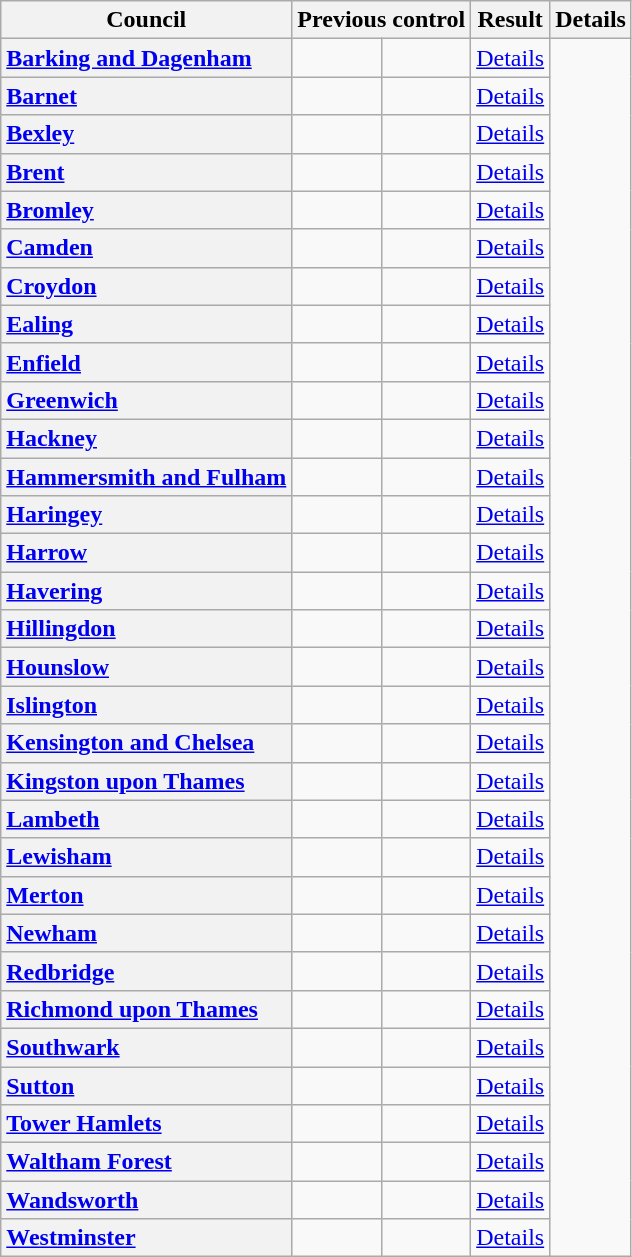<table class="wikitable">
<tr>
<th scope="col">Council</th>
<th colspan=2>Previous control</th>
<th colspan=2>Result</th>
<th scope="col" class="unsortable">Details</th>
</tr>
<tr>
<th scope="row" style="text-align: left;"><a href='#'>Barking and Dagenham</a></th>
<td></td>
<td></td>
<td><a href='#'>Details</a></td>
</tr>
<tr>
<th scope="row" style="text-align: left;"><a href='#'>Barnet</a></th>
<td></td>
<td></td>
<td><a href='#'>Details</a></td>
</tr>
<tr>
<th scope="row" style="text-align: left;"><a href='#'>Bexley</a></th>
<td></td>
<td></td>
<td><a href='#'>Details</a></td>
</tr>
<tr>
<th scope="row" style="text-align: left;"><a href='#'>Brent</a></th>
<td></td>
<td></td>
<td><a href='#'>Details</a></td>
</tr>
<tr>
<th scope="row" style="text-align: left;"><a href='#'>Bromley</a></th>
<td></td>
<td></td>
<td><a href='#'>Details</a></td>
</tr>
<tr>
<th scope="row" style="text-align: left;"><a href='#'>Camden</a></th>
<td></td>
<td></td>
<td><a href='#'>Details</a></td>
</tr>
<tr>
<th scope="row" style="text-align: left;"><a href='#'>Croydon</a></th>
<td></td>
<td></td>
<td><a href='#'>Details</a></td>
</tr>
<tr>
<th scope="row" style="text-align: left;"><a href='#'>Ealing</a></th>
<td></td>
<td></td>
<td><a href='#'>Details</a></td>
</tr>
<tr>
<th scope="row" style="text-align: left;"><a href='#'>Enfield</a></th>
<td></td>
<td></td>
<td><a href='#'>Details</a></td>
</tr>
<tr>
<th scope="row" style="text-align: left;"><a href='#'>Greenwich</a></th>
<td></td>
<td></td>
<td><a href='#'>Details</a></td>
</tr>
<tr>
<th scope="row" style="text-align: left;"><a href='#'>Hackney</a></th>
<td></td>
<td></td>
<td><a href='#'>Details</a></td>
</tr>
<tr>
<th scope="row" style="text-align: left;"><a href='#'>Hammersmith and Fulham</a></th>
<td></td>
<td></td>
<td><a href='#'>Details</a></td>
</tr>
<tr>
<th scope="row" style="text-align: left;"><a href='#'>Haringey</a></th>
<td></td>
<td></td>
<td><a href='#'>Details</a></td>
</tr>
<tr>
<th scope="row" style="text-align: left;"><a href='#'>Harrow</a></th>
<td></td>
<td></td>
<td><a href='#'>Details</a></td>
</tr>
<tr>
<th scope="row" style="text-align: left;"><a href='#'>Havering</a></th>
<td></td>
<td></td>
<td><a href='#'>Details</a></td>
</tr>
<tr>
<th scope="row" style="text-align: left;"><a href='#'>Hillingdon</a></th>
<td></td>
<td></td>
<td><a href='#'>Details</a></td>
</tr>
<tr>
<th scope="row" style="text-align: left;"><a href='#'>Hounslow</a></th>
<td></td>
<td></td>
<td><a href='#'>Details</a></td>
</tr>
<tr>
<th scope="row" style="text-align: left;"><a href='#'>Islington</a></th>
<td></td>
<td></td>
<td><a href='#'>Details</a></td>
</tr>
<tr>
<th scope="row" style="text-align: left;"><a href='#'>Kensington and Chelsea</a></th>
<td></td>
<td></td>
<td><a href='#'>Details</a></td>
</tr>
<tr>
<th scope="row" style="text-align: left;"><a href='#'>Kingston upon Thames</a></th>
<td></td>
<td></td>
<td><a href='#'>Details</a></td>
</tr>
<tr>
<th scope="row" style="text-align: left;"><a href='#'>Lambeth</a></th>
<td></td>
<td></td>
<td><a href='#'>Details</a></td>
</tr>
<tr>
<th scope="row" style="text-align: left;"><a href='#'>Lewisham</a></th>
<td></td>
<td></td>
<td><a href='#'>Details</a></td>
</tr>
<tr>
<th scope="row" style="text-align: left;"><a href='#'>Merton</a></th>
<td></td>
<td></td>
<td><a href='#'>Details</a></td>
</tr>
<tr>
<th scope="row" style="text-align: left;"><a href='#'>Newham</a></th>
<td></td>
<td></td>
<td><a href='#'>Details</a></td>
</tr>
<tr>
<th scope="row" style="text-align: left;"><a href='#'>Redbridge</a></th>
<td></td>
<td></td>
<td><a href='#'>Details</a></td>
</tr>
<tr>
<th scope="row" style="text-align: left;"><a href='#'>Richmond upon Thames</a></th>
<td></td>
<td></td>
<td><a href='#'>Details</a></td>
</tr>
<tr>
<th scope="row" style="text-align: left;"><a href='#'>Southwark</a></th>
<td></td>
<td></td>
<td><a href='#'>Details</a></td>
</tr>
<tr>
<th scope="row" style="text-align: left;"><a href='#'>Sutton</a></th>
<td></td>
<td></td>
<td><a href='#'>Details</a></td>
</tr>
<tr>
<th scope="row" style="text-align: left;"><a href='#'>Tower Hamlets</a></th>
<td></td>
<td></td>
<td><a href='#'>Details</a></td>
</tr>
<tr>
<th scope="row" style="text-align: left;"><a href='#'>Waltham Forest</a></th>
<td></td>
<td></td>
<td><a href='#'>Details</a></td>
</tr>
<tr>
<th scope="row" style="text-align: left;"><a href='#'>Wandsworth</a></th>
<td></td>
<td></td>
<td><a href='#'>Details</a></td>
</tr>
<tr>
<th scope="row" style="text-align: left;"><a href='#'>Westminster</a></th>
<td></td>
<td></td>
<td><a href='#'>Details</a></td>
</tr>
</table>
